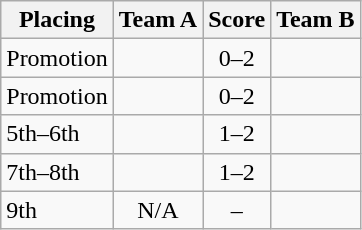<table class=wikitable style="border:1px solid #AAAAAA;">
<tr>
<th>Placing</th>
<th>Team A</th>
<th>Score</th>
<th>Team B</th>
</tr>
<tr>
<td>Promotion</td>
<td></td>
<td align="center">0–2</td>
<td><strong></strong></td>
</tr>
<tr>
<td>Promotion</td>
<td></td>
<td align="center">0–2</td>
<td><strong></strong></td>
</tr>
<tr>
<td>5th–6th</td>
<td></td>
<td align="center">1–2</td>
<td></td>
</tr>
<tr>
<td>7th–8th</td>
<td></td>
<td align="center">1–2</td>
<td></td>
</tr>
<tr>
<td>9th</td>
<td align="center">N/A</td>
<td align="center">–</td>
<td></td>
</tr>
</table>
